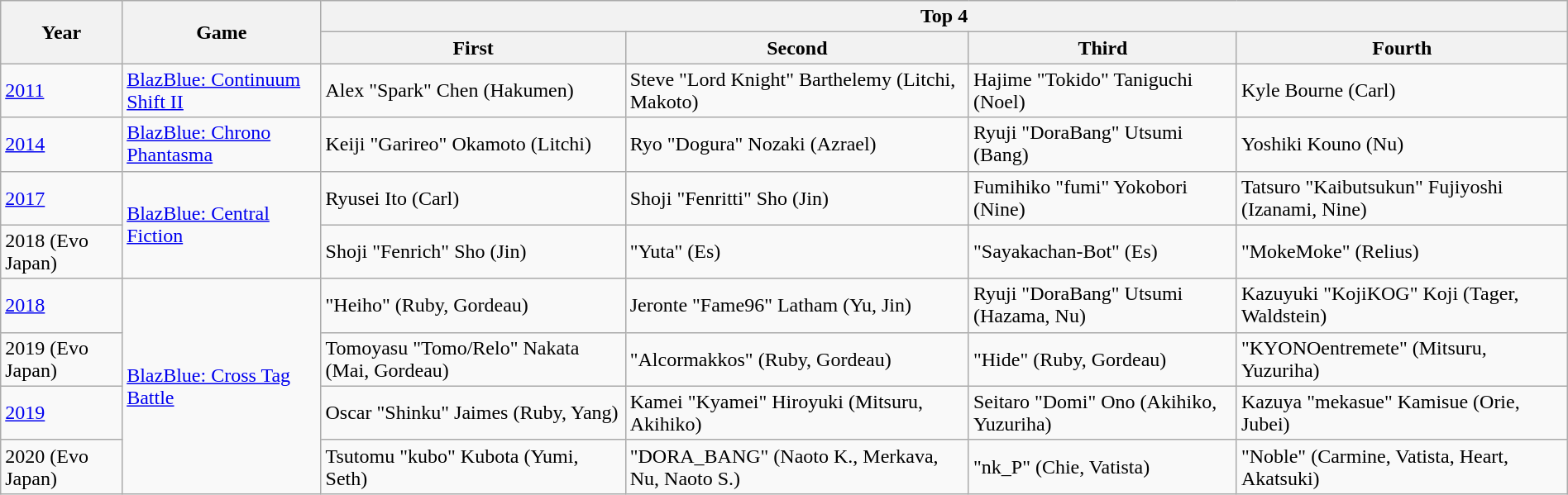<table class="wikitable sortable" width=100%>
<tr>
<th rowspan=2>Year</th>
<th rowspan=2>Game</th>
<th colspan=4>Top 4</th>
</tr>
<tr>
<th>First</th>
<th>Second</th>
<th>Third</th>
<th>Fourth</th>
</tr>
<tr>
<td><a href='#'>2011</a></td>
<td><a href='#'>BlazBlue: Continuum Shift II</a></td>
<td> Alex "Spark" Chen (Hakumen)</td>
<td> Steve "Lord Knight" Barthelemy (Litchi, Makoto)</td>
<td> Hajime "Tokido" Taniguchi (Noel)</td>
<td> Kyle Bourne (Carl)</td>
</tr>
<tr>
<td><a href='#'>2014</a></td>
<td><a href='#'>BlazBlue: Chrono Phantasma</a></td>
<td> Keiji "Garireo" Okamoto (Litchi)</td>
<td> Ryo "Dogura" Nozaki (Azrael)</td>
<td> Ryuji "DoraBang" Utsumi (Bang)</td>
<td> Yoshiki Kouno (Nu)</td>
</tr>
<tr>
<td><a href='#'>2017</a></td>
<td rowspan="2"><a href='#'>BlazBlue: Central Fiction</a></td>
<td> Ryusei Ito (Carl)</td>
<td> Shoji "Fenritti" Sho (Jin)</td>
<td> Fumihiko "fumi" Yokobori (Nine)</td>
<td> Tatsuro "Kaibutsukun" Fujiyoshi (Izanami, Nine)</td>
</tr>
<tr>
<td>2018 (Evo Japan)</td>
<td> Shoji "Fenrich" Sho (Jin)</td>
<td> "Yuta" (Es)</td>
<td> "Sayakachan-Bot" (Es)</td>
<td> "MokeMoke" (Relius)</td>
</tr>
<tr>
<td><a href='#'>2018</a></td>
<td rowspan="4"><a href='#'>BlazBlue: Cross Tag Battle</a></td>
<td> "Heiho" (Ruby, Gordeau)</td>
<td> Jeronte "Fame96" Latham (Yu, Jin)</td>
<td> Ryuji "DoraBang" Utsumi (Hazama, Nu)</td>
<td> Kazuyuki "KojiKOG" Koji (Tager, Waldstein)</td>
</tr>
<tr>
<td>2019 (Evo Japan)</td>
<td> Tomoyasu "Tomo/Relo" Nakata (Mai, Gordeau)</td>
<td> "Alcormakkos" (Ruby, Gordeau)</td>
<td> "Hide" (Ruby, Gordeau)</td>
<td> "KYONOentremete" (Mitsuru, Yuzuriha)</td>
</tr>
<tr>
<td><a href='#'>2019</a></td>
<td> Oscar "Shinku" Jaimes (Ruby, Yang)</td>
<td> Kamei "Kyamei" Hiroyuki (Mitsuru, Akihiko)</td>
<td> Seitaro "Domi" Ono (Akihiko, Yuzuriha)</td>
<td> Kazuya "mekasue" Kamisue (Orie, Jubei)</td>
</tr>
<tr>
<td>2020 (Evo Japan)</td>
<td> Tsutomu "kubo" Kubota (Yumi, Seth)</td>
<td> "DORA_BANG" (Naoto K., Merkava, Nu, Naoto S.)</td>
<td> "nk_P" (Chie, Vatista)</td>
<td> "Noble" (Carmine, Vatista, Heart, Akatsuki)</td>
</tr>
</table>
